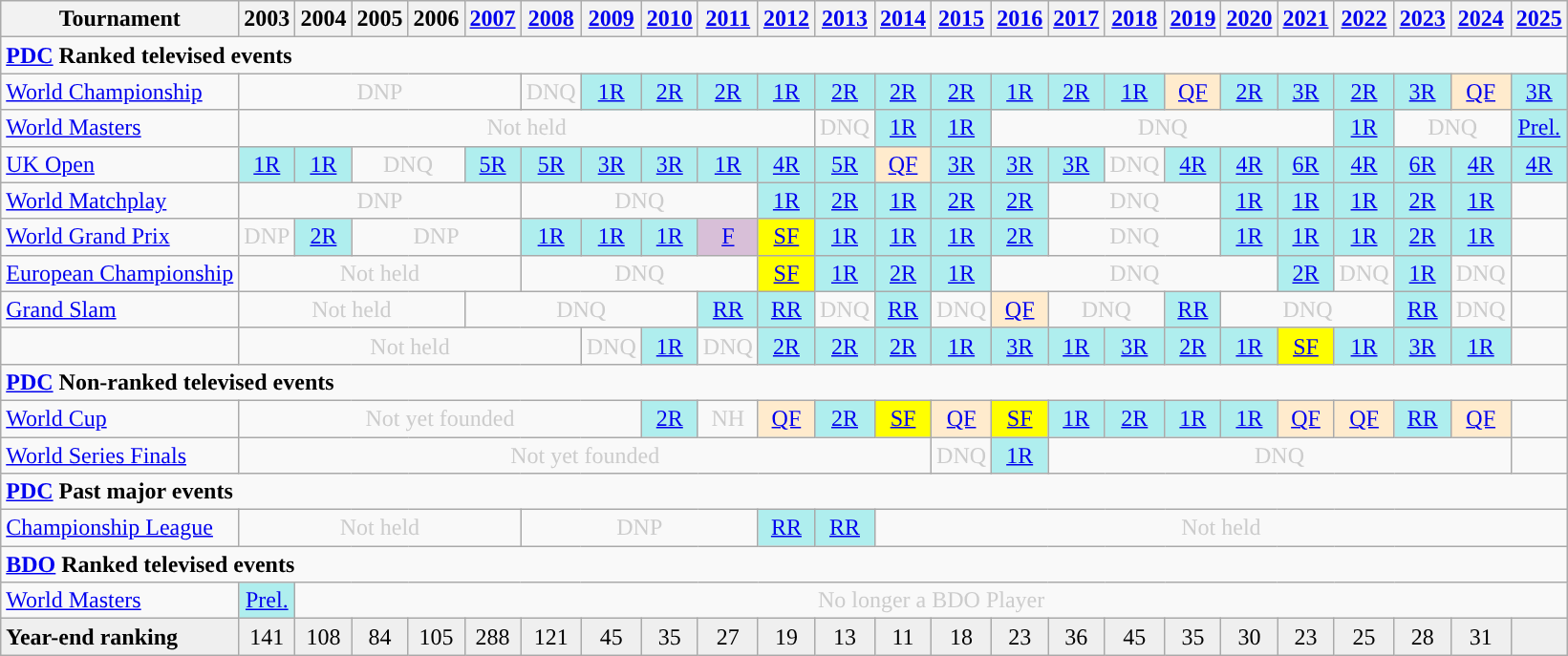<table class=wikitable style=text-align:center;font-size:100%>
<tr>
<th>Tournament</th>
<th>2003</th>
<th>2004</th>
<th>2005</th>
<th>2006</th>
<th><a href='#'>2007</a></th>
<th><a href='#'>2008</a></th>
<th><a href='#'>2009</a></th>
<th><a href='#'>2010</a></th>
<th><a href='#'>2011</a></th>
<th><a href='#'>2012</a></th>
<th><a href='#'>2013</a></th>
<th><a href='#'>2014</a></th>
<th><a href='#'>2015</a></th>
<th><a href='#'>2016</a></th>
<th><a href='#'>2017</a></th>
<th><a href='#'>2018</a></th>
<th><a href='#'>2019</a></th>
<th><a href='#'>2020</a></th>
<th><a href='#'>2021</a></th>
<th><a href='#'>2022</a></th>
<th><a href='#'>2023</a></th>
<th><a href='#'>2024</a></th>
<th><a href='#'>2025</a></th>
</tr>
<tr>
<td colspan="33" align="left"><strong><a href='#'>PDC</a> Ranked televised events</strong></td>
</tr>
<tr>
<td align=left><a href='#'>World Championship</a></td>
<td colspan="5" style="text-align:center; color:#ccc;">DNP</td>
<td style="text-align:center; color:#ccc;">DNQ</td>
<td style="text-align:center; background:#afeeee;"><a href='#'>1R</a></td>
<td style="text-align:center; background:#afeeee;"><a href='#'>2R</a></td>
<td style="text-align:center; background:#afeeee;"><a href='#'>2R</a></td>
<td style="text-align:center; background:#afeeee;"><a href='#'>1R</a></td>
<td style="text-align:center; background:#afeeee;"><a href='#'>2R</a></td>
<td style="text-align:center; background:#afeeee;"><a href='#'>2R</a></td>
<td style="text-align:center; background:#afeeee;"><a href='#'>2R</a></td>
<td style="text-align:center; background:#afeeee;"><a href='#'>1R</a></td>
<td style="text-align:center; background:#afeeee;"><a href='#'>2R</a></td>
<td style="text-align:center; background:#afeeee;"><a href='#'>1R</a></td>
<td style="text-align:center; background:#ffebcd;"><a href='#'>QF</a></td>
<td style="text-align:center; background:#afeeee;"><a href='#'>2R</a></td>
<td style="text-align:center; background:#afeeee;"><a href='#'>3R</a></td>
<td style="text-align:center; background:#afeeee;"><a href='#'>2R</a></td>
<td style="text-align:center; background:#afeeee;"><a href='#'>3R</a></td>
<td style="text-align:center; background:#ffebcd;"><a href='#'>QF</a></td>
<td style="text-align:center; background:#afeeee;"><a href='#'>3R</a></td>
</tr>
<tr>
<td align=left><a href='#'>World Masters</a></td>
<td colspan="10" style="text-align:center; color:#ccc;">Not held</td>
<td style="text-align:center; color:#ccc;">DNQ</td>
<td style="text-align:center; background:#afeeee;"><a href='#'>1R</a></td>
<td style="text-align:center; background:#afeeee;"><a href='#'>1R</a></td>
<td colspan="6" style="text-align:center; color:#ccc;">DNQ</td>
<td style="text-align:center; background:#afeeee;"><a href='#'>1R</a></td>
<td colspan="2" style="text-align:center; color:#ccc;">DNQ</td>
<td style="text-align:center; background:#afeeee;"><a href='#'>Prel.</a></td>
</tr>
<tr>
<td align=left><a href='#'>UK Open</a></td>
<td style="text-align:center; background:#afeeee;"><a href='#'>1R</a></td>
<td style="text-align:center; background:#afeeee;"><a href='#'>1R</a></td>
<td colspan="2" style="text-align:center; color:#ccc;">DNQ</td>
<td style="text-align:center; background:#afeeee;"><a href='#'>5R</a></td>
<td style="text-align:center; background:#afeeee;"><a href='#'>5R</a></td>
<td style="text-align:center; background:#afeeee;"><a href='#'>3R</a></td>
<td style="text-align:center; background:#afeeee;"><a href='#'>3R</a></td>
<td style="text-align:center; background:#afeeee;"><a href='#'>1R</a></td>
<td style="text-align:center; background:#afeeee;"><a href='#'>4R</a></td>
<td style="text-align:center; background:#afeeee;"><a href='#'>5R</a></td>
<td style="text-align:center; background:#ffebcd;"><a href='#'>QF</a></td>
<td style="text-align:center; background:#afeeee;"><a href='#'>3R</a></td>
<td style="text-align:center; background:#afeeee;"><a href='#'>3R</a></td>
<td style="text-align:center; background:#afeeee;"><a href='#'>3R</a></td>
<td style="text-align:center; color:#ccc;">DNQ</td>
<td style="text-align:center; background:#afeeee;"><a href='#'>4R</a></td>
<td style="text-align:center; background:#afeeee;"><a href='#'>4R</a></td>
<td style="text-align:center; background:#afeeee;"><a href='#'>6R</a></td>
<td style="text-align:center; background:#afeeee;"><a href='#'>4R</a></td>
<td style="text-align:center; background:#afeeee;"><a href='#'>6R</a></td>
<td style="text-align:center; background:#afeeee;"><a href='#'>4R</a></td>
<td style="text-align:center; background:#afeeee;"><a href='#'>4R</a></td>
</tr>
<tr>
<td align=left><a href='#'>World Matchplay</a></td>
<td colspan="5" style="text-align:center; color:#ccc;">DNP</td>
<td colspan="4" style="text-align:center; color:#ccc;">DNQ</td>
<td style="text-align:center; background:#afeeee;"><a href='#'>1R</a></td>
<td style="text-align:center; background:#afeeee;"><a href='#'>2R</a></td>
<td style="text-align:center; background:#afeeee;"><a href='#'>1R</a></td>
<td style="text-align:center; background:#afeeee;"><a href='#'>2R</a></td>
<td style="text-align:center; background:#afeeee;"><a href='#'>2R</a></td>
<td colspan="3" style="text-align:center; color:#ccc;">DNQ</td>
<td style="text-align:center; background:#afeeee;"><a href='#'>1R</a></td>
<td style="text-align:center; background:#afeeee;"><a href='#'>1R</a></td>
<td style="text-align:center; background:#afeeee;"><a href='#'>1R</a></td>
<td style="text-align:center; background:#afeeee;"><a href='#'>2R</a></td>
<td style="text-align:center; background:#afeeee;"><a href='#'>1R</a></td>
<td></td>
</tr>
<tr>
<td align=left><a href='#'>World Grand Prix</a></td>
<td style="text-align:center; color:#ccc;">DNP</td>
<td style="text-align:center; background:#afeeee;"><a href='#'>2R</a></td>
<td colspan="3" style="text-align:center; color:#ccc;">DNP</td>
<td style="text-align:center; background:#afeeee;"><a href='#'>1R</a></td>
<td style="text-align:center; background:#afeeee;"><a href='#'>1R</a></td>
<td style="text-align:center; background:#afeeee;"><a href='#'>1R</a></td>
<td style="text-align:center; background:thistle;"><a href='#'>F</a></td>
<td style="text-align:center; background:yellow;"><a href='#'>SF</a></td>
<td style="text-align:center; background:#afeeee;"><a href='#'>1R</a></td>
<td style="text-align:center; background:#afeeee;"><a href='#'>1R</a></td>
<td style="text-align:center; background:#afeeee;"><a href='#'>1R</a></td>
<td style="text-align:center; background:#afeeee;"><a href='#'>2R</a></td>
<td colspan="3" style="text-align:center; color:#ccc;">DNQ</td>
<td style="text-align:center; background:#afeeee;"><a href='#'>1R</a></td>
<td style="text-align:center; background:#afeeee;"><a href='#'>1R</a></td>
<td style="text-align:center; background:#afeeee;"><a href='#'>1R</a></td>
<td style="text-align:center; background:#afeeee;"><a href='#'>2R</a></td>
<td style="text-align:center; background:#afeeee;"><a href='#'>1R</a></td>
<td></td>
</tr>
<tr>
<td align=left><a href='#'>European Championship</a></td>
<td colspan="5" style="text-align:center; color:#ccc;">Not held</td>
<td colspan="4" style="text-align:center; color:#ccc;">DNQ</td>
<td style="text-align:center; background:yellow;"><a href='#'>SF</a></td>
<td style="text-align:center; background:#afeeee;"><a href='#'>1R</a></td>
<td style="text-align:center; background:#afeeee;"><a href='#'>2R</a></td>
<td style="text-align:center; background:#afeeee;"><a href='#'>1R</a></td>
<td colspan="5" style="text-align:center; color:#ccc;">DNQ</td>
<td style="text-align:center; background:#afeeee;"><a href='#'>2R</a></td>
<td style="text-align:center; color:#ccc;">DNQ</td>
<td style="text-align:center; background:#afeeee;"><a href='#'>1R</a></td>
<td style="text-align:center; color:#ccc;">DNQ</td>
<td></td>
</tr>
<tr>
<td align=left><a href='#'>Grand Slam</a></td>
<td colspan="4" style="text-align:center; color:#ccc;">Not held</td>
<td colspan="4" style="text-align:center; color:#ccc;">DNQ</td>
<td style="text-align:center; background:#afeeee;"><a href='#'>RR</a></td>
<td style="text-align:center; background:#afeeee;"><a href='#'>RR</a></td>
<td style="text-align:center; color:#ccc;">DNQ</td>
<td style="text-align:center; background:#afeeee;"><a href='#'>RR</a></td>
<td style="text-align:center; color:#ccc;">DNQ</td>
<td style="text-align:center; background:#ffebcd;"><a href='#'>QF</a></td>
<td colspan="2" style="text-align:center; color:#ccc;">DNQ</td>
<td style="text-align:center; background:#afeeee;"><a href='#'>RR</a></td>
<td colspan="3" style="text-align:center; color:#ccc;">DNQ</td>
<td style="text-align:center; background:#afeeee;"><a href='#'>RR</a></td>
<td style="text-align:center; color:#ccc;">DNQ</td>
<td></td>
</tr>
<tr>
<td align=left></td>
<td colspan="6" style="text-align:center; color:#ccc;">Not held</td>
<td style="text-align:center; color:#ccc;">DNQ</td>
<td style="text-align:center; background:#afeeee;"><a href='#'>1R</a></td>
<td style="text-align:center; color:#ccc;">DNQ</td>
<td style="text-align:center; background:#afeeee;"><a href='#'>2R</a></td>
<td style="text-align:center; background:#afeeee;"><a href='#'>2R</a></td>
<td style="text-align:center; background:#afeeee;"><a href='#'>2R</a></td>
<td style="text-align:center; background:#afeeee;"><a href='#'>1R</a></td>
<td style="text-align:center; background:#afeeee;"><a href='#'>3R</a></td>
<td style="text-align:center; background:#afeeee;"><a href='#'>1R</a></td>
<td style="text-align:center; background:#afeeee;"><a href='#'>3R</a></td>
<td style="text-align:center; background:#afeeee;"><a href='#'>2R</a></td>
<td style="text-align:center; background:#afeeee;"><a href='#'>1R</a></td>
<td style="text-align:center; background:yellow;"><a href='#'>SF</a></td>
<td style="text-align:center; background:#afeeee;"><a href='#'>1R</a></td>
<td style="text-align:center; background:#afeeee;"><a href='#'>3R</a></td>
<td style="text-align:center; background:#afeeee;"><a href='#'>1R</a></td>
<td></td>
</tr>
<tr>
<td colspan="34" align="left"><strong><a href='#'>PDC</a> Non-ranked televised events</strong></td>
</tr>
<tr>
<td align=left><a href='#'>World Cup</a></td>
<td colspan="7" style="text-align:center; color:#ccc;">Not yet founded</td>
<td style="text-align:center; background:#afeeee;"><a href='#'>2R</a></td>
<td style="text-align:center; color:#ccc;">NH</td>
<td style="text-align:center; background:#ffebcd;"><a href='#'>QF</a></td>
<td style="text-align:center; background:#afeeee;"><a href='#'>2R</a></td>
<td style="text-align:center; background:yellow;"><a href='#'>SF</a></td>
<td style="text-align:center; background:#ffebcd;"><a href='#'>QF</a></td>
<td style="text-align:center; background:yellow;"><a href='#'>SF</a></td>
<td style="text-align:center; background:#afeeee;"><a href='#'>1R</a></td>
<td style="text-align:center; background:#afeeee;"><a href='#'>2R</a></td>
<td style="text-align:center; background:#afeeee;"><a href='#'>1R</a></td>
<td style="text-align:center; background:#afeeee;"><a href='#'>1R</a></td>
<td style="text-align:center; background:#ffebcd;"><a href='#'>QF</a></td>
<td style="text-align:center; background:#ffebcd;"><a href='#'>QF</a></td>
<td style="text-align:center; background:#afeeee;"><a href='#'>RR</a></td>
<td style="text-align:center; background:#ffebcd;"><a href='#'>QF</a></td>
<td></td>
</tr>
<tr>
<td align=left><a href='#'>World Series Finals</a></td>
<td colspan="12" style="text-align:center; color:#ccc;">Not yet founded</td>
<td style="text-align:center; color:#ccc;">DNQ</td>
<td style="text-align:center; background:#afeeee;"><a href='#'>1R</a></td>
<td colspan="8" style="text-align:center; color:#ccc;">DNQ</td>
<td></td>
</tr>
<tr>
<td colspan="35" align="left"><strong><a href='#'>PDC</a> Past major events</strong></td>
</tr>
<tr>
<td align=left><a href='#'>Championship League</a></td>
<td colspan="5" style="text-align:center; color:#ccc;">Not held</td>
<td colspan="4"  style="text-align:center; color:#ccc;">DNP</td>
<td style="text-align:center; background:#afeeee;"><a href='#'>RR</a></td>
<td style="text-align:center; background:#afeeee;"><a href='#'>RR</a></td>
<td colspan="12" style="text-align:center; color:#ccc;">Not held</td>
</tr>
<tr>
<td colspan="35" align="left"><strong><a href='#'>BDO</a> Ranked televised events</strong></td>
</tr>
<tr>
<td align=left><a href='#'>World Masters</a></td>
<td style="text-align:center; background:#afeeee;"><a href='#'>Prel.</a></td>
<td colspan="22" style="text-align:center; color:#ccc;">No longer a BDO Player</td>
</tr>
<tr bgcolor="efefef">
<td align="left"><strong>Year-end ranking</strong></td>
<td style="text-align:center;">141</td>
<td style="text-align:center;">108</td>
<td style="text-align:center;">84</td>
<td style="text-align:center;">105</td>
<td style="text-align:center;">288</td>
<td style="text-align:center;">121</td>
<td style="text-align:center;">45</td>
<td style="text-align:center;">35</td>
<td style="text-align:center;">27</td>
<td style="text-align:center;">19</td>
<td style="text-align:center;">13</td>
<td style="text-align:center;">11</td>
<td style="text-align:center;">18</td>
<td style="text-align:center;">23</td>
<td style="text-align:center;">36</td>
<td style="text-align:center;">45</td>
<td style="text-align:center;">35</td>
<td style="text-align:center;">30</td>
<td style="text-align:center;">23</td>
<td style="text-align:center;">25</td>
<td style="text-align:center;">28</td>
<td style="text-align:center;">31</td>
<td></td>
</tr>
</table>
